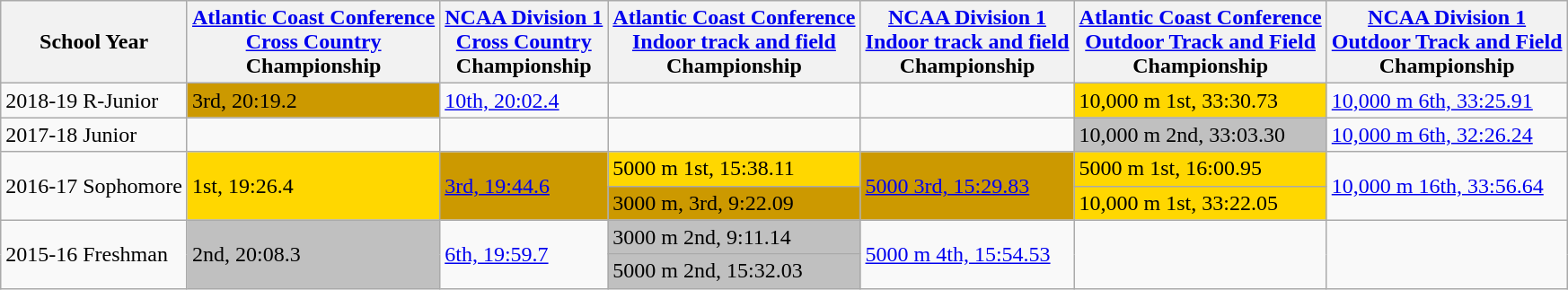<table class="wikitable sortable">
<tr>
<th>School Year</th>
<th><a href='#'>Atlantic Coast Conference</a><br><a href='#'>Cross Country</a><br>Championship</th>
<th><a href='#'>NCAA Division 1</a><br><a href='#'>Cross Country</a><br>Championship</th>
<th><a href='#'>Atlantic Coast Conference</a><br><a href='#'>Indoor track and field</a><br>Championship</th>
<th><a href='#'>NCAA Division 1</a><br><a href='#'>Indoor track and field</a><br>Championship</th>
<th><a href='#'>Atlantic Coast Conference</a><br><a href='#'>Outdoor Track and Field</a><br>Championship</th>
<th><a href='#'>NCAA Division 1</a><br><a href='#'>Outdoor Track and Field</a><br>Championship</th>
</tr>
<tr>
<td>2018-19 R-Junior</td>
<td bgcolor="cc9900">3rd, 20:19.2</td>
<td><a href='#'>10th, 20:02.4</a></td>
<td></td>
<td></td>
<td bgcolor="gold">10,000 m 1st, 33:30.73</td>
<td><a href='#'>10,000 m 6th, 33:25.91</a></td>
</tr>
<tr>
<td>2017-18 Junior</td>
<td></td>
<td></td>
<td></td>
<td></td>
<td bgcolor="silver">10,000 m 2nd, 33:03.30</td>
<td><a href='#'>10,000 m 6th, 32:26.24</a></td>
</tr>
<tr>
<td rowspan=2>2016-17 Sophomore</td>
<td bgcolor="gold" rowspan=2>1st, 19:26.4</td>
<td bgcolor="cc9900" rowspan=2><a href='#'>3rd, 19:44.6</a></td>
<td bgcolor="gold">5000 m 1st, 15:38.11</td>
<td bgcolor="cc9900" rowspan=2><a href='#'>5000 3rd, 15:29.83</a></td>
<td bgcolor="gold">5000 m 1st, 16:00.95</td>
<td rowspan=2><a href='#'>10,000 m 16th, 33:56.64</a></td>
</tr>
<tr>
<td bgcolor="cc9900">3000 m, 3rd, 9:22.09</td>
<td bgcolor="gold">10,000 m 1st, 33:22.05</td>
</tr>
<tr>
<td rowspan=2>2015-16 Freshman</td>
<td bgcolor="silver" rowspan=2>2nd, 20:08.3</td>
<td rowspan=2><a href='#'>6th, 19:59.7</a></td>
<td bgcolor="silver">3000 m 2nd, 9:11.14</td>
<td rowspan=2><a href='#'>5000 m 4th, 15:54.53</a></td>
<td rowspan=2></td>
<td rowspan=2></td>
</tr>
<tr>
<td bgcolor="silver">5000 m 2nd, 15:32.03</td>
</tr>
</table>
